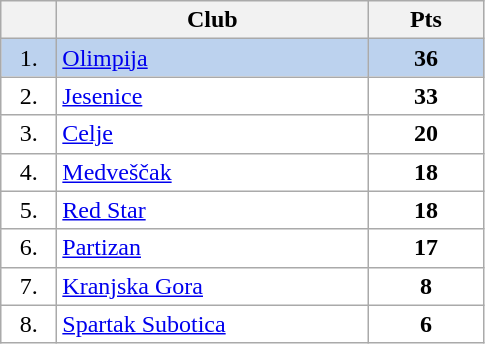<table class="wikitable">
<tr>
<th width="30"></th>
<th width="200">Club</th>
<th width="70">Pts</th>
</tr>
<tr bgcolor="#BCD2EE" align="center">
<td>1.</td>
<td align="left"><a href='#'>Olimpija</a></td>
<td><strong>36</strong></td>
</tr>
<tr bgcolor="#FFFFFF" align="center">
<td>2.</td>
<td align="left"><a href='#'>Jesenice</a></td>
<td><strong>33</strong></td>
</tr>
<tr bgcolor="#FFFFFF" align="center">
<td>3.</td>
<td align="left"><a href='#'>Celje</a></td>
<td><strong>20</strong></td>
</tr>
<tr bgcolor="#FFFFFF" align="center">
<td>4.</td>
<td align="left"><a href='#'>Medveščak</a></td>
<td><strong>18</strong></td>
</tr>
<tr bgcolor="#FFFFFF" align="center">
<td>5.</td>
<td align="left"><a href='#'>Red Star</a></td>
<td><strong>18</strong></td>
</tr>
<tr bgcolor="#FFFFFF" align="center">
<td>6.</td>
<td align="left"><a href='#'>Partizan</a></td>
<td><strong>17</strong></td>
</tr>
<tr bgcolor="#FFFFFF" align="center">
<td>7.</td>
<td align="left"><a href='#'>Kranjska Gora</a></td>
<td><strong>8</strong></td>
</tr>
<tr bgcolor="#FFFFFF" align="center">
<td>8.</td>
<td align="left"><a href='#'>Spartak Subotica</a></td>
<td><strong>6</strong></td>
</tr>
</table>
